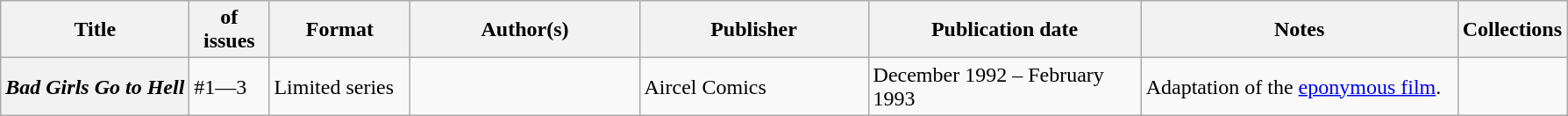<table class="wikitable">
<tr>
<th>Title</th>
<th style="width:40pt"> of issues</th>
<th style="width:75pt">Format</th>
<th style="width:125pt">Author(s)</th>
<th style="width:125pt">Publisher</th>
<th style="width:150pt">Publication date</th>
<th style="width:175pt">Notes</th>
<th>Collections</th>
</tr>
<tr>
<th><em>Bad Girls Go to Hell</em></th>
<td>#1—3</td>
<td>Limited series</td>
<td></td>
<td>Aircel Comics</td>
<td>December 1992 – February 1993</td>
<td>Adaptation of the <a href='#'>eponymous film</a>.</td>
<td></td>
</tr>
</table>
